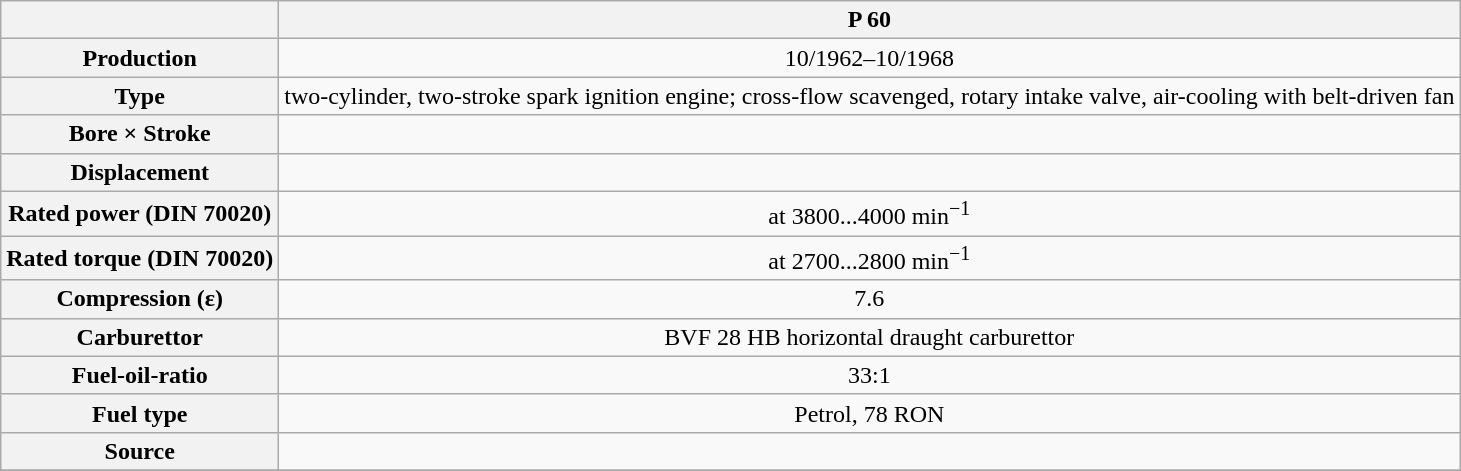<table class="wikitable mw-collapsible mw-collapsed" style="text-align:center">
<tr>
<th></th>
<th>P 60</th>
</tr>
<tr>
<th>Production</th>
<td>10/1962–10/1968</td>
</tr>
<tr>
<th>Type</th>
<td>two-cylinder, two-stroke spark ignition engine; cross-flow scavenged, rotary intake valve, air-cooling with belt-driven fan</td>
</tr>
<tr>
<th>Bore × Stroke</th>
<td></td>
</tr>
<tr>
<th>Displacement</th>
<td></td>
</tr>
<tr>
<th>Rated power (DIN 70020)</th>
<td> at 3800...4000 min<sup>−1</sup></td>
</tr>
<tr>
<th>Rated torque (DIN 70020)</th>
<td> at 2700...2800 min<sup>−1</sup></td>
</tr>
<tr>
<th>Compression (ε)</th>
<td>7.6</td>
</tr>
<tr>
<th>Carburettor</th>
<td>BVF 28 HB horizontal draught carburettor</td>
</tr>
<tr>
<th>Fuel-oil-ratio</th>
<td>33:1</td>
</tr>
<tr>
<th>Fuel type</th>
<td>Petrol, 78 RON</td>
</tr>
<tr>
<th>Source</th>
<td></td>
</tr>
<tr>
</tr>
</table>
